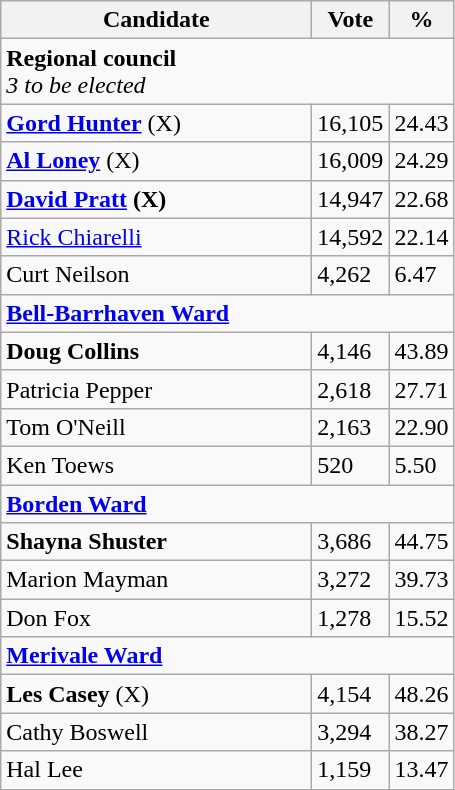<table class="wikitable">
<tr>
<th bgcolor="#DDDDFF" width="200px">Candidate</th>
<th bgcolor="#DDDDFF">Vote</th>
<th bgcolor="#DDDDFF">%</th>
</tr>
<tr>
<td colspan="4"><strong>Regional council</strong> <br> <em>3 to be elected</em></td>
</tr>
<tr>
<td><strong><a href='#'>Gord Hunter</a></strong> (X)</td>
<td>16,105</td>
<td>24.43</td>
</tr>
<tr>
<td><strong><a href='#'>Al Loney</a></strong> (X)</td>
<td>16,009</td>
<td>24.29</td>
</tr>
<tr>
<td><strong><a href='#'>David Pratt</a> (X)</strong></td>
<td>14,947</td>
<td>22.68</td>
</tr>
<tr>
<td><a href='#'>Rick Chiarelli</a></td>
<td>14,592</td>
<td>22.14</td>
</tr>
<tr>
<td>Curt Neilson</td>
<td>4,262</td>
<td>6.47</td>
</tr>
<tr>
<td colspan="4"><strong><a href='#'>Bell-Barrhaven Ward</a></strong></td>
</tr>
<tr>
<td><strong>Doug Collins</strong></td>
<td>4,146</td>
<td>43.89</td>
</tr>
<tr>
<td>Patricia Pepper</td>
<td>2,618</td>
<td>27.71</td>
</tr>
<tr>
<td>Tom O'Neill</td>
<td>2,163</td>
<td>22.90</td>
</tr>
<tr>
<td>Ken Toews</td>
<td>520</td>
<td>5.50</td>
</tr>
<tr>
<td colspan="4"><strong><a href='#'>Borden Ward</a></strong></td>
</tr>
<tr>
<td><strong>Shayna Shuster</strong></td>
<td>3,686</td>
<td>44.75</td>
</tr>
<tr>
<td>Marion Mayman</td>
<td>3,272</td>
<td>39.73</td>
</tr>
<tr>
<td>Don Fox</td>
<td>1,278</td>
<td>15.52</td>
</tr>
<tr>
<td colspan="4"><strong><a href='#'>Merivale Ward</a></strong></td>
</tr>
<tr>
<td><strong>Les Casey</strong> (X)</td>
<td>4,154</td>
<td>48.26</td>
</tr>
<tr>
<td>Cathy Boswell</td>
<td>3,294</td>
<td>38.27</td>
</tr>
<tr>
<td>Hal Lee</td>
<td>1,159</td>
<td>13.47</td>
</tr>
</table>
